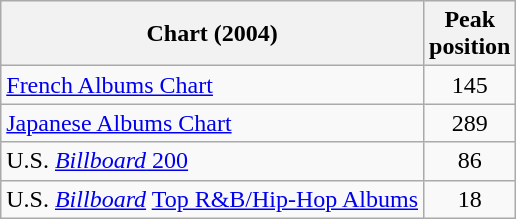<table class="wikitable sortable">
<tr>
<th>Chart (2004)</th>
<th>Peak<br>position</th>
</tr>
<tr>
<td><a href='#'>French Albums Chart</a></td>
<td style="text-align:center;">145</td>
</tr>
<tr>
<td><a href='#'>Japanese Albums Chart</a></td>
<td style="text-align:center;">289</td>
</tr>
<tr>
<td>U.S. <a href='#'><em>Billboard</em> 200</a></td>
<td align="center">86</td>
</tr>
<tr>
<td>U.S. <em><a href='#'>Billboard</a></em> <a href='#'>Top R&B/Hip-Hop Albums</a></td>
<td align="center">18</td>
</tr>
</table>
